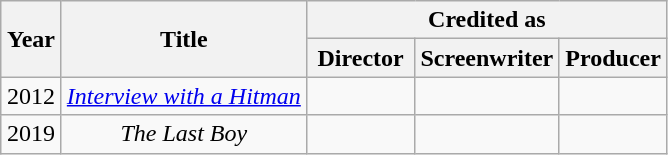<table class="wikitable" style="text-align:center; margin-right:auto; margin-right:auto">
<tr>
<th rowspan="2" width="33">Year</th>
<th rowspan="2">Title</th>
<th colspan="3">Credited as</th>
</tr>
<tr>
<th width=65>Director</th>
<th width=65>Screenwriter</th>
<th width=65>Producer</th>
</tr>
<tr>
<td>2012</td>
<td align="left"><em><a href='#'>Interview with a Hitman</a></em></td>
<td></td>
<td></td>
<td></td>
</tr>
<tr>
<td>2019</td>
<td><em>The Last Boy</em></td>
<td></td>
<td></td>
<td></td>
</tr>
</table>
